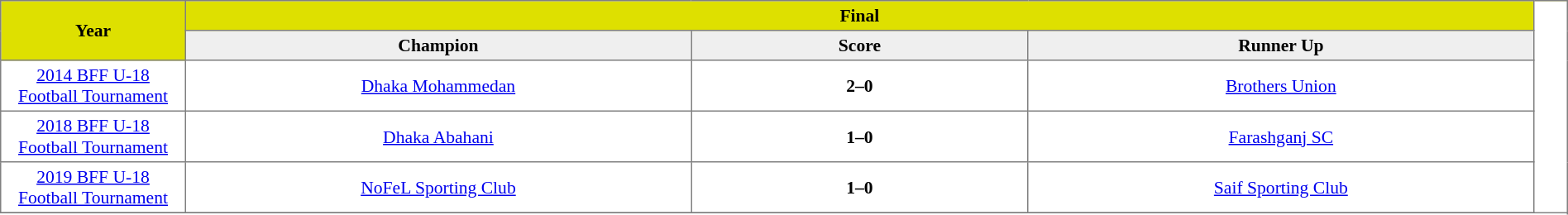<table border=1 style="border-collapse:collapse; font-size:90%; text-align:center;" cellpadding=3 cellspacing=0 width=100%>
<tr bgcolor=#deep green>
<th rowspan=2 width=5%>Year</th>
<th colspan=3>Final</th>
<th width=1% rowspan=14 bgcolor=ffffff></th>
</tr>
<tr bgcolor=#EFEFEF>
<th width=15%>Champion</th>
<th width=10%>Score</th>
<th width=15%>Runner Up</th>
</tr>
<tr>
<td><a href='#'>2014 BFF U-18 Football Tournament</a></td>
<td><a href='#'>Dhaka Mohammedan</a></td>
<td><strong>2–0</strong></td>
<td><a href='#'>Brothers Union</a></td>
</tr>
<tr>
<td><a href='#'>2018 BFF U-18 Football Tournament</a></td>
<td><a href='#'>Dhaka Abahani</a></td>
<td><strong>1–0</strong></td>
<td><a href='#'>Farashganj SC</a></td>
</tr>
<tr>
<td><a href='#'>2019 BFF U-18 Football Tournament</a></td>
<td><a href='#'>NoFeL Sporting Club</a><br></td>
<td><strong>1–0</strong></td>
<td><a href='#'>Saif Sporting Club</a></td>
</tr>
<tr>
</tr>
</table>
